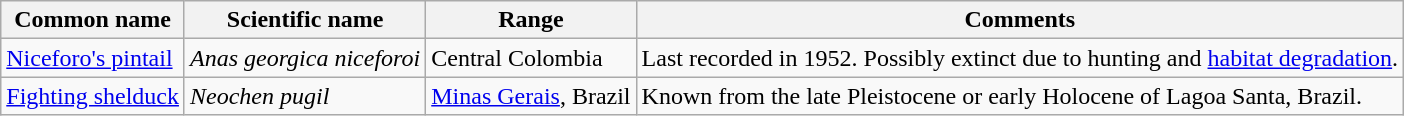<table class="wikitable sortable">
<tr>
<th>Common name</th>
<th>Scientific name</th>
<th>Range</th>
<th class="unsortable">Comments</th>
</tr>
<tr>
<td><a href='#'>Niceforo's pintail</a></td>
<td><em>Anas georgica niceforoi</em></td>
<td>Central Colombia</td>
<td>Last recorded in 1952. Possibly extinct due to hunting and <a href='#'>habitat degradation</a>.</td>
</tr>
<tr>
<td><a href='#'>Fighting shelduck</a></td>
<td><em>Neochen pugil</em></td>
<td><a href='#'>Minas Gerais</a>, Brazil</td>
<td>Known from the late Pleistocene or early Holocene of Lagoa Santa, Brazil.</td>
</tr>
</table>
